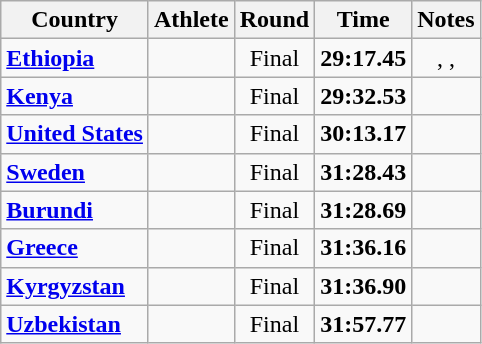<table class="wikitable sortable" style="text-align:center">
<tr>
<th>Country</th>
<th>Athlete</th>
<th>Round</th>
<th>Time</th>
<th>Notes</th>
</tr>
<tr>
<td align=left><strong><a href='#'>Ethiopia</a></strong></td>
<td align=left></td>
<td>Final</td>
<td><strong>29:17.45</strong></td>
<td>, , </td>
</tr>
<tr>
<td align=left><strong><a href='#'>Kenya</a></strong></td>
<td align=left></td>
<td>Final</td>
<td><strong>29:32.53</strong></td>
<td></td>
</tr>
<tr>
<td align=left><strong><a href='#'>United States</a></strong></td>
<td align=left></td>
<td>Final</td>
<td><strong>30:13.17</strong></td>
<td></td>
</tr>
<tr>
<td align=left><strong><a href='#'>Sweden</a></strong></td>
<td align=left></td>
<td>Final</td>
<td><strong>31:28.43</strong></td>
<td></td>
</tr>
<tr>
<td align=left><strong><a href='#'>Burundi</a></strong></td>
<td align=left></td>
<td>Final</td>
<td><strong>31:28.69</strong></td>
<td></td>
</tr>
<tr>
<td align=left><strong><a href='#'>Greece</a></strong></td>
<td align=left></td>
<td>Final</td>
<td><strong>31:36.16</strong></td>
<td></td>
</tr>
<tr>
<td align=left><strong><a href='#'>Kyrgyzstan</a></strong></td>
<td align=left></td>
<td>Final</td>
<td><strong>31:36.90</strong></td>
<td></td>
</tr>
<tr>
<td align=left><strong><a href='#'>Uzbekistan</a></strong></td>
<td align=left></td>
<td>Final</td>
<td><strong>31:57.77</strong></td>
<td></td>
</tr>
</table>
